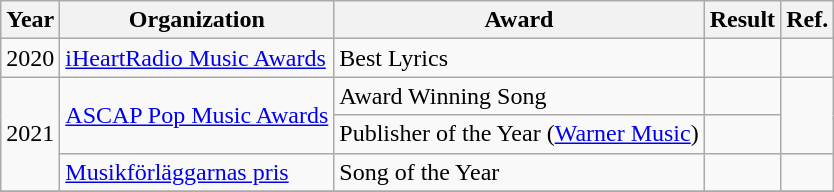<table class="wikitable">
<tr>
<th>Year</th>
<th>Organization</th>
<th>Award</th>
<th>Result</th>
<th>Ref.</th>
</tr>
<tr>
<td>2020</td>
<td><a href='#'>iHeartRadio Music Awards</a></td>
<td>Best Lyrics</td>
<td></td>
<td style="text-align:center;"></td>
</tr>
<tr>
<td rowspan="3">2021</td>
<td rowspan="2"><a href='#'>ASCAP Pop Music Awards</a></td>
<td>Award Winning Song</td>
<td></td>
<td rowspan="2" align="center"></td>
</tr>
<tr>
<td>Publisher of the Year (<a href='#'>Warner Music</a>)</td>
<td></td>
</tr>
<tr>
<td><a href='#'>Musikförläggarnas pris</a></td>
<td>Song of the Year</td>
<td></td>
<td style="text-align:center;"></td>
</tr>
<tr>
</tr>
</table>
